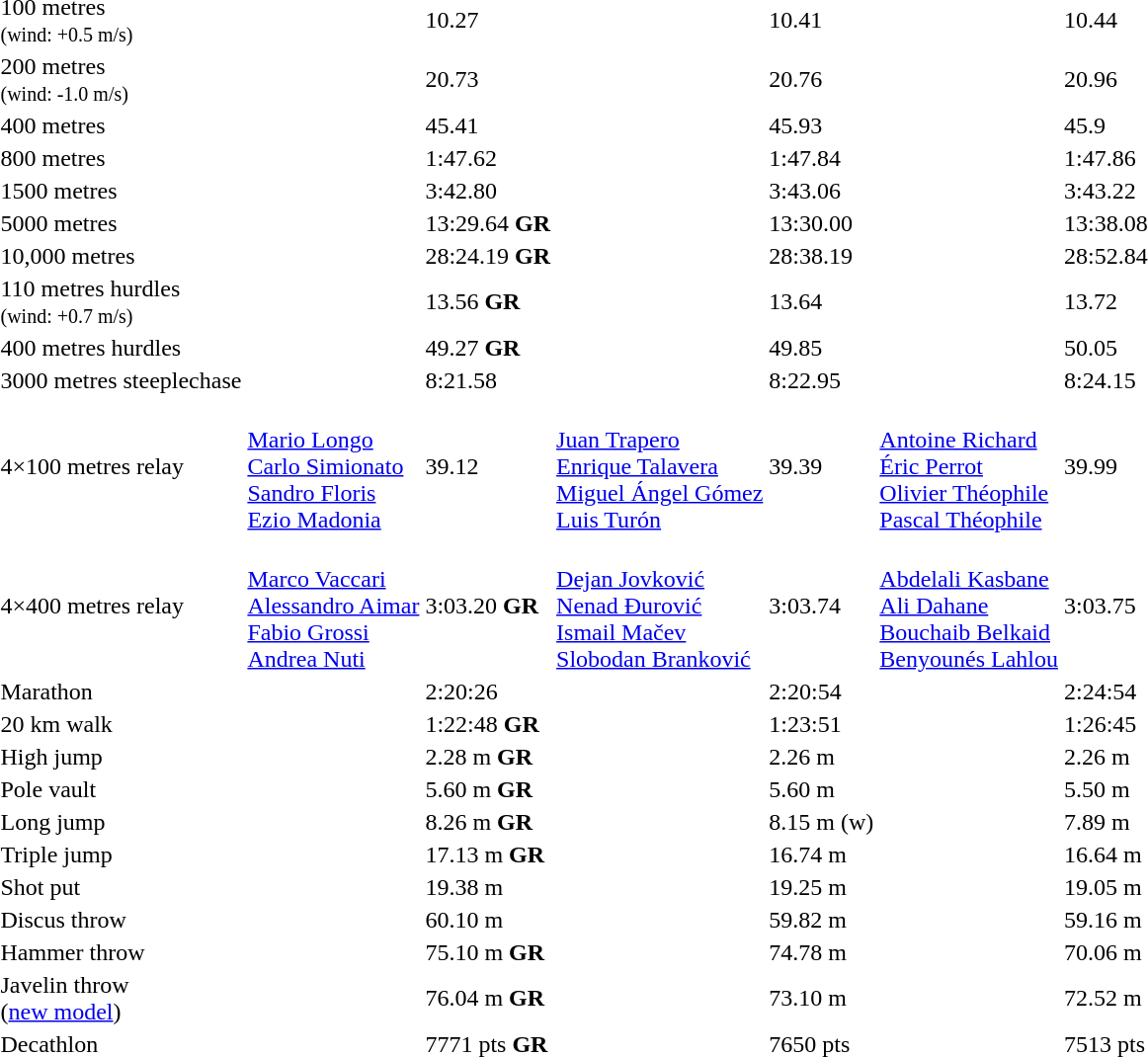<table>
<tr>
<td>100 metres<br><small>(wind: +0.5 m/s)</small></td>
<td></td>
<td>10.27</td>
<td></td>
<td>10.41</td>
<td></td>
<td>10.44</td>
</tr>
<tr>
<td>200 metres<br><small>(wind: -1.0 m/s)</small></td>
<td></td>
<td>20.73</td>
<td></td>
<td>20.76</td>
<td></td>
<td>20.96</td>
</tr>
<tr>
<td>400 metres</td>
<td></td>
<td>45.41</td>
<td></td>
<td>45.93</td>
<td></td>
<td>45.9</td>
</tr>
<tr>
<td>800 metres</td>
<td></td>
<td>1:47.62</td>
<td></td>
<td>1:47.84</td>
<td></td>
<td>1:47.86</td>
</tr>
<tr>
<td>1500 metres</td>
<td></td>
<td>3:42.80</td>
<td></td>
<td>3:43.06</td>
<td></td>
<td>3:43.22</td>
</tr>
<tr>
<td>5000 metres</td>
<td></td>
<td>13:29.64 <strong>GR</strong></td>
<td></td>
<td>13:30.00</td>
<td></td>
<td>13:38.08</td>
</tr>
<tr>
<td>10,000 metres</td>
<td></td>
<td>28:24.19 <strong>GR</strong></td>
<td></td>
<td>28:38.19</td>
<td></td>
<td>28:52.84</td>
</tr>
<tr>
<td>110 metres hurdles<br><small>(wind: +0.7 m/s)</small></td>
<td></td>
<td>13.56 <strong>GR</strong></td>
<td></td>
<td>13.64</td>
<td></td>
<td>13.72</td>
</tr>
<tr>
<td>400 metres hurdles</td>
<td></td>
<td>49.27 <strong>GR</strong></td>
<td></td>
<td>49.85</td>
<td></td>
<td>50.05</td>
</tr>
<tr>
<td>3000 metres steeplechase</td>
<td></td>
<td>8:21.58</td>
<td></td>
<td>8:22.95</td>
<td></td>
<td>8:24.15</td>
</tr>
<tr>
<td>4×100 metres relay</td>
<td><br><a href='#'>Mario Longo</a><br><a href='#'>Carlo Simionato</a><br><a href='#'>Sandro Floris</a><br><a href='#'>Ezio Madonia</a></td>
<td>39.12</td>
<td><br><a href='#'>Juan Trapero</a><br><a href='#'>Enrique Talavera</a><br><a href='#'>Miguel Ángel Gómez</a><br><a href='#'>Luis Turón</a></td>
<td>39.39</td>
<td><br><a href='#'>Antoine Richard</a><br><a href='#'>Éric Perrot</a><br><a href='#'>Olivier Théophile</a><br><a href='#'>Pascal Théophile</a></td>
<td>39.99</td>
</tr>
<tr>
<td>4×400 metres relay</td>
<td><br><a href='#'>Marco Vaccari</a><br><a href='#'>Alessandro Aimar</a><br><a href='#'>Fabio Grossi</a><br><a href='#'>Andrea Nuti</a></td>
<td>3:03.20 <strong>GR</strong></td>
<td><br><a href='#'>Dejan Jovković</a><br><a href='#'>Nenad Đurović</a><br><a href='#'>Ismail Mačev</a><br><a href='#'>Slobodan Branković</a></td>
<td>3:03.74</td>
<td><br><a href='#'>Abdelali Kasbane</a><br><a href='#'>Ali Dahane</a><br><a href='#'>Bouchaib Belkaid</a><br><a href='#'>Benyounés Lahlou</a></td>
<td>3:03.75</td>
</tr>
<tr>
<td>Marathon</td>
<td></td>
<td>2:20:26</td>
<td></td>
<td>2:20:54</td>
<td></td>
<td>2:24:54</td>
</tr>
<tr>
<td>20 km walk</td>
<td></td>
<td>1:22:48 <strong>GR</strong></td>
<td></td>
<td>1:23:51</td>
<td></td>
<td>1:26:45</td>
</tr>
<tr>
<td>High jump</td>
<td></td>
<td>2.28 m <strong>GR</strong></td>
<td></td>
<td>2.26 m</td>
<td></td>
<td>2.26 m</td>
</tr>
<tr>
<td>Pole vault</td>
<td></td>
<td>5.60 m <strong>GR</strong></td>
<td></td>
<td>5.60 m</td>
<td></td>
<td>5.50 m</td>
</tr>
<tr>
<td>Long jump</td>
<td></td>
<td>8.26 m <strong>GR</strong></td>
<td></td>
<td>8.15 m (w)</td>
<td></td>
<td>7.89 m</td>
</tr>
<tr>
<td>Triple jump</td>
<td></td>
<td>17.13 m <strong>GR</strong></td>
<td></td>
<td>16.74 m</td>
<td></td>
<td>16.64 m</td>
</tr>
<tr>
<td>Shot put</td>
<td></td>
<td>19.38 m</td>
<td></td>
<td>19.25 m</td>
<td></td>
<td>19.05 m</td>
</tr>
<tr>
<td>Discus throw</td>
<td></td>
<td>60.10 m</td>
<td></td>
<td>59.82 m</td>
<td></td>
<td>59.16 m</td>
</tr>
<tr>
<td>Hammer throw</td>
<td></td>
<td>75.10 m <strong>GR</strong></td>
<td></td>
<td>74.78 m</td>
<td></td>
<td>70.06 m</td>
</tr>
<tr>
<td>Javelin throw<br>(<a href='#'>new model</a>)</td>
<td></td>
<td>76.04 m <strong>GR</strong></td>
<td></td>
<td>73.10 m</td>
<td></td>
<td>72.52 m</td>
</tr>
<tr>
<td>Decathlon</td>
<td></td>
<td>7771 pts <strong>GR</strong></td>
<td></td>
<td>7650 pts</td>
<td></td>
<td>7513 pts</td>
</tr>
</table>
